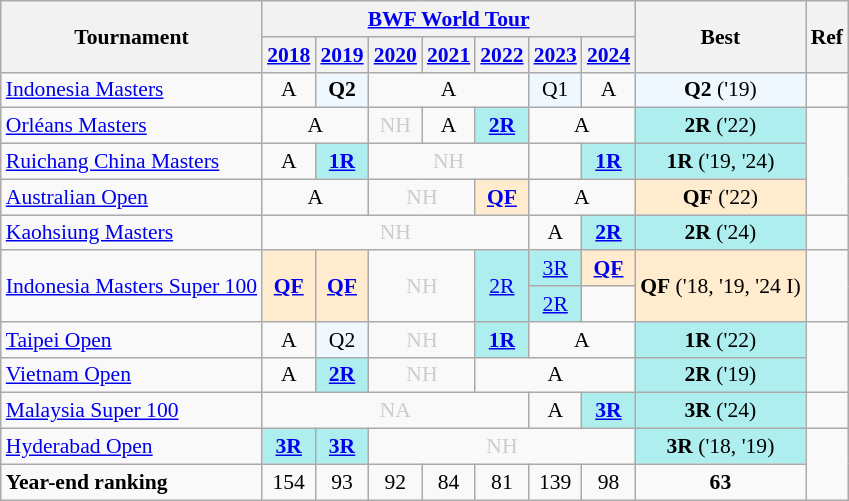<table class="wikitable" style="font-size: 90%; text-align:center">
<tr>
<th rowspan="2">Tournament</th>
<th colspan="7"><strong><a href='#'>BWF World Tour</a></strong></th>
<th rowspan="2">Best</th>
<th rowspan="2">Ref</th>
</tr>
<tr>
<th><a href='#'>2018</a></th>
<th><a href='#'>2019</a></th>
<th><a href='#'>2020</a></th>
<th><a href='#'>2021</a></th>
<th><a href='#'>2022</a></th>
<th><a href='#'>2023</a></th>
<th><a href='#'>2024</a></th>
</tr>
<tr>
<td align=left><a href='#'>Indonesia Masters</a></td>
<td>A</td>
<td 2019; bgcolor=F0F8FF><strong>Q2</strong></td>
<td colspan="3">A</td>
<td 2023; bgcolor=F0F8FF>Q1</td>
<td>A</td>
<td bgcolor=F0F8FF><strong>Q2</strong> ('19)</td>
<td></td>
</tr>
<tr>
<td align=left><a href='#'>Orléans Masters</a></td>
<td colspan="2">A</td>
<td style=color:#ccc>NH</td>
<td>A</td>
<td bgcolor=AFEEEE><strong><a href='#'>2R</a></strong></td>
<td colspan="2">A</td>
<td bgcolor=AFEEEE><strong>2R</strong> ('22)</td>
</tr>
<tr>
<td align=left><a href='#'>Ruichang China Masters</a></td>
<td>A</td>
<td bgcolor=AFEEEE><strong><a href='#'>1R</a></strong></td>
<td colspan="3" style=color:#ccc>NH</td>
<td><a href='#'></a></td>
<td bgcolor=AFEEEE><strong><a href='#'>1R</a></strong></td>
<td bgcolor=AFEEEE><strong>1R</strong> ('19, '24)</td>
</tr>
<tr>
<td align=left><a href='#'>Australian Open</a></td>
<td colspan="2">A</td>
<td colspan="2" style=color:#ccc>NH</td>
<td bgcolor=FFEBCD><strong><a href='#'>QF</a></strong></td>
<td colspan="2">A</td>
<td bgcolor=FFEBCD><strong>QF</strong> ('22)</td>
</tr>
<tr>
<td align=left><a href='#'>Kaohsiung Masters</a></td>
<td colspan="5" style=color:#ccc>NH</td>
<td>A</td>
<td bgcolor=AFEEEE><strong><a href='#'>2R</a></strong></td>
<td bgcolor=AFEEEE><strong>2R</strong> ('24)</td>
<td></td>
</tr>
<tr>
<td rowspan="2" align=left><a href='#'>Indonesia Masters Super 100</a></td>
<td rowspan="2" bgcolor=FFEBCD><strong><a href='#'>QF</a></strong></td>
<td rowspan="2" bgcolor=FFEBCD><strong><a href='#'>QF</a></strong></td>
<td rowspan="2" colspan="2" style=color:#ccc>NH</td>
<td rowspan="2" bgcolor=AFEEEE><a href='#'>2R</a></td>
<td bgcolor=AFEEEE><a href='#'>3R</a></td>
<td bgcolor=FFEBCD><strong><a href='#'>QF</a></strong></td>
<td rowspan="2" bgcolor=FFEBCD><strong>QF</strong> ('18, '19, '24 I)</td>
<td rowspan="2"></td>
</tr>
<tr>
<td bgcolor=AFEEEE><a href='#'>2R</a></td>
<td><a href='#'></a></td>
</tr>
<tr>
<td align=left><a href='#'>Taipei Open</a></td>
<td>A</td>
<td 2019; bgcolor=F0F8FF>Q2</td>
<td colspan="2" style=color:#ccc>NH</td>
<td bgcolor=AFEEEE><strong><a href='#'>1R</a></strong></td>
<td colspan="2">A</td>
<td bgcolor=AFEEEE><strong>1R</strong> ('22)</td>
</tr>
<tr>
<td align=left><a href='#'>Vietnam Open</a></td>
<td>A</td>
<td bgcolor=AFEEEE><a href='#'><strong>2R</strong></a></td>
<td colspan="2" style=color:#ccc>NH</td>
<td colspan="3">A</td>
<td bgcolor=AFEEEE><strong>2R</strong> ('19)</td>
</tr>
<tr>
<td align=left><a href='#'>Malaysia Super 100</a></td>
<td colspan="5" style=color:#ccc>NA</td>
<td>A</td>
<td bgcolor=AFEEEE><strong><a href='#'>3R</a></strong></td>
<td bgcolor=AFEEEE><strong>3R</strong> ('24)</td>
<td></td>
</tr>
<tr>
<td align=left><a href='#'>Hyderabad Open</a></td>
<td bgcolor=AFEEEE><a href='#'><strong>3R</strong></a></td>
<td bgcolor=AFEEEE><a href='#'><strong>3R</strong></a></td>
<td colspan="5" style=color:#ccc>NH</td>
<td bgcolor=AFEEEE><strong>3R</strong> ('18, '19)</td>
</tr>
<tr>
<td align=left><strong>Year-end ranking</strong></td>
<td 2018;>154</td>
<td 2019;>93</td>
<td 2020;>92</td>
<td 2021;>84</td>
<td 2022;>81</td>
<td 2023;>139</td>
<td 2024;>98</td>
<td><strong>63</strong></td>
</tr>
</table>
